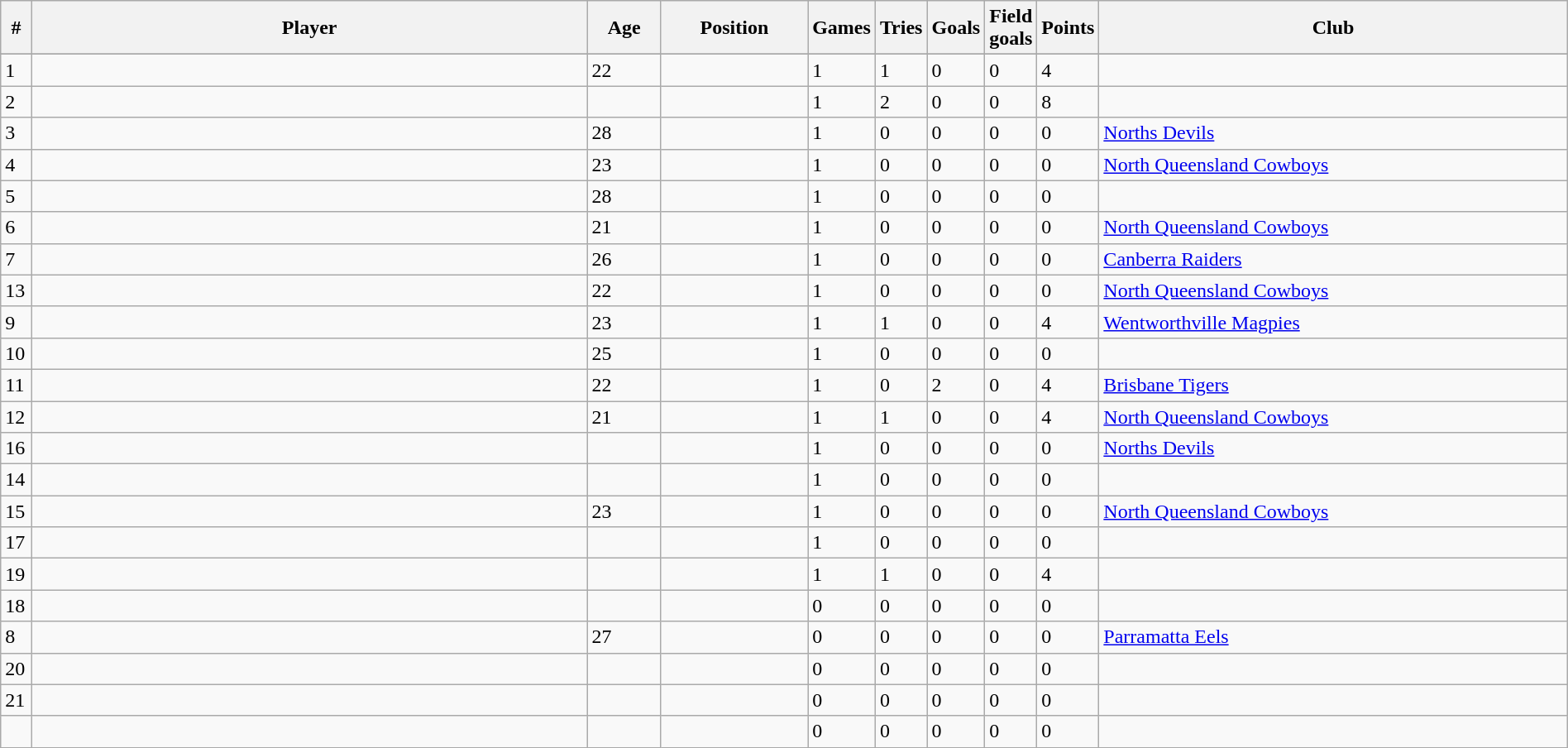<table class="wikitable sortable" style="width:100%;text-align:left">
<tr>
<th width=2%>#</th>
<th width=40%>Player</th>
<th width=5%>Age</th>
<th width=10%>Position</th>
<th width=2%>Games</th>
<th width=2%>Tries</th>
<th width=2%>Goals</th>
<th width=2%>Field goals</th>
<th width=2%>Points</th>
<th width=35%>Club</th>
</tr>
<tr>
</tr>
<tr>
<td>1</td>
<td align=left></td>
<td>22</td>
<td align=center></td>
<td>1</td>
<td>1</td>
<td>0</td>
<td>0</td>
<td>4</td>
<td></td>
</tr>
<tr>
<td>2</td>
<td align=left></td>
<td></td>
<td align=center></td>
<td>1</td>
<td>2</td>
<td>0</td>
<td>0</td>
<td>8</td>
<td></td>
</tr>
<tr>
<td>3</td>
<td align=left></td>
<td>28</td>
<td align=center></td>
<td>1</td>
<td>0</td>
<td>0</td>
<td>0</td>
<td>0</td>
<td> <a href='#'>Norths Devils</a></td>
</tr>
<tr>
<td>4</td>
<td align=left></td>
<td>23</td>
<td align=center></td>
<td>1</td>
<td>0</td>
<td>0</td>
<td>0</td>
<td>0</td>
<td> <a href='#'>North Queensland Cowboys</a></td>
</tr>
<tr>
<td>5</td>
<td align=left></td>
<td>28</td>
<td align=center></td>
<td>1</td>
<td>0</td>
<td>0</td>
<td>0</td>
<td>0</td>
<td></td>
</tr>
<tr>
<td>6</td>
<td align=left></td>
<td>21</td>
<td align=center></td>
<td>1</td>
<td>0</td>
<td>0</td>
<td>0</td>
<td>0</td>
<td> <a href='#'>North Queensland Cowboys</a></td>
</tr>
<tr>
<td>7</td>
<td align=left></td>
<td>26</td>
<td align=center></td>
<td>1</td>
<td>0</td>
<td>0</td>
<td>0</td>
<td>0</td>
<td> <a href='#'>Canberra Raiders</a></td>
</tr>
<tr>
<td>13</td>
<td align=left></td>
<td>22</td>
<td align=center></td>
<td>1</td>
<td>0</td>
<td>0</td>
<td>0</td>
<td>0</td>
<td> <a href='#'>North Queensland Cowboys</a></td>
</tr>
<tr>
<td>9</td>
<td align=left></td>
<td>23</td>
<td align=center></td>
<td>1</td>
<td>1</td>
<td>0</td>
<td>0</td>
<td>4</td>
<td> <a href='#'>Wentworthville Magpies</a></td>
</tr>
<tr>
<td>10</td>
<td align=left></td>
<td>25</td>
<td align=center></td>
<td>1</td>
<td>0</td>
<td>0</td>
<td>0</td>
<td>0</td>
<td></td>
</tr>
<tr>
<td>11</td>
<td align=left></td>
<td>22</td>
<td align=center></td>
<td>1</td>
<td>0</td>
<td>2</td>
<td>0</td>
<td>4</td>
<td> <a href='#'>Brisbane Tigers</a></td>
</tr>
<tr>
<td>12</td>
<td align=left></td>
<td>21</td>
<td align=center></td>
<td>1</td>
<td>1</td>
<td>0</td>
<td>0</td>
<td>4</td>
<td> <a href='#'>North Queensland Cowboys</a></td>
</tr>
<tr>
<td>16</td>
<td align=left></td>
<td></td>
<td align=center></td>
<td>1</td>
<td>0</td>
<td>0</td>
<td>0</td>
<td>0</td>
<td> <a href='#'>Norths Devils</a></td>
</tr>
<tr>
<td>14</td>
<td align=left></td>
<td></td>
<td align=center></td>
<td>1</td>
<td>0</td>
<td>0</td>
<td>0</td>
<td>0</td>
<td></td>
</tr>
<tr>
<td>15</td>
<td align=left></td>
<td>23</td>
<td align=center></td>
<td>1</td>
<td>0</td>
<td>0</td>
<td>0</td>
<td>0</td>
<td> <a href='#'>North Queensland Cowboys</a></td>
</tr>
<tr>
<td>17</td>
<td align=left></td>
<td></td>
<td align=center></td>
<td>1</td>
<td>0</td>
<td>0</td>
<td>0</td>
<td>0</td>
<td></td>
</tr>
<tr>
<td>19</td>
<td align=left></td>
<td></td>
<td align=center></td>
<td>1</td>
<td>1</td>
<td>0</td>
<td>0</td>
<td>4</td>
<td></td>
</tr>
<tr>
<td>18</td>
<td align=left></td>
<td></td>
<td align=center></td>
<td>0</td>
<td>0</td>
<td>0</td>
<td>0</td>
<td>0</td>
<td></td>
</tr>
<tr>
<td>8</td>
<td align=left></td>
<td>27</td>
<td align=center></td>
<td>0</td>
<td>0</td>
<td>0</td>
<td>0</td>
<td>0</td>
<td> <a href='#'>Parramatta Eels</a></td>
</tr>
<tr>
<td>20</td>
<td align=left></td>
<td></td>
<td align=center></td>
<td>0</td>
<td>0</td>
<td>0</td>
<td>0</td>
<td>0</td>
<td></td>
</tr>
<tr>
<td>21</td>
<td align=left></td>
<td></td>
<td align=center></td>
<td>0</td>
<td>0</td>
<td>0</td>
<td>0</td>
<td>0</td>
<td></td>
</tr>
<tr>
<td></td>
<td align=left></td>
<td></td>
<td align=center></td>
<td>0</td>
<td>0</td>
<td>0</td>
<td>0</td>
<td>0</td>
<td></td>
</tr>
</table>
